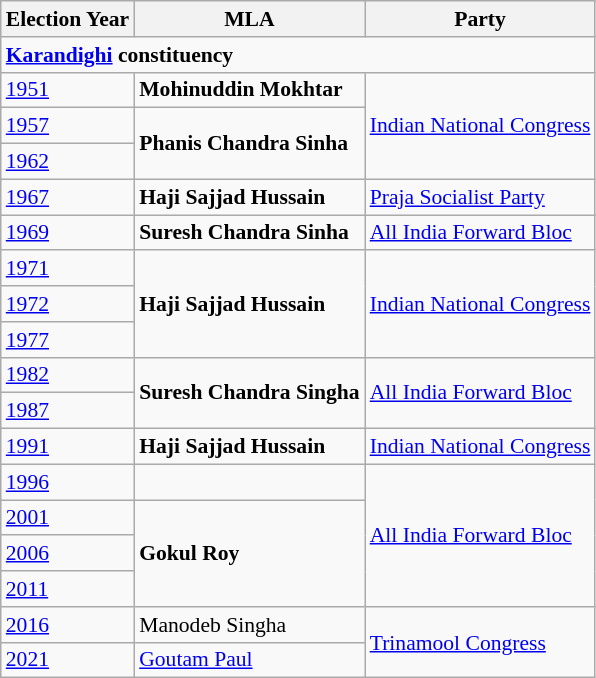<table class="wikitable sortable" style="font-size:90%">
<tr>
<th>Election Year</th>
<th>MLA</th>
<th>Party</th>
</tr>
<tr>
<td colspan="3"><strong><a href='#'>Karandighi</a> constituency</strong></td>
</tr>
<tr>
<td><a href='#'>1951</a></td>
<td><strong>Mohinuddin Mokhtar</strong></td>
<td rowspan="3"><a href='#'>Indian National Congress</a></td>
</tr>
<tr>
<td><a href='#'>1957</a></td>
<td rowspan="2"><strong>Phanis Chandra Sinha</strong></td>
</tr>
<tr>
<td><a href='#'>1962</a></td>
</tr>
<tr>
<td><a href='#'>1967</a></td>
<td><strong>Haji Sajjad Hussain</strong></td>
<td><a href='#'>Praja Socialist Party</a></td>
</tr>
<tr>
<td><a href='#'>1969</a></td>
<td><strong>Suresh Chandra Sinha</strong></td>
<td><a href='#'>All India Forward Bloc</a></td>
</tr>
<tr>
<td><a href='#'>1971</a></td>
<td rowspan="3"><strong>Haji Sajjad Hussain</strong></td>
<td rowspan="3"><a href='#'>Indian National Congress</a></td>
</tr>
<tr>
<td><a href='#'>1972</a></td>
</tr>
<tr>
<td><a href='#'>1977</a></td>
</tr>
<tr>
<td><a href='#'>1982</a></td>
<td rowspan="2"><strong>Suresh Chandra Singha</strong></td>
<td rowspan="2"><a href='#'>All India Forward Bloc</a></td>
</tr>
<tr>
<td><a href='#'>1987</a></td>
</tr>
<tr>
<td><a href='#'>1991</a></td>
<td><strong>Haji Sajjad Hussain</strong></td>
<td><a href='#'>Indian National Congress</a></td>
</tr>
<tr>
<td><a href='#'>1996</a></td>
<td><strong> </strong></td>
<td rowspan="4"><a href='#'>All India Forward Bloc</a></td>
</tr>
<tr>
<td><a href='#'>2001</a></td>
<td rowspan="3"><strong>Gokul Roy</strong></td>
</tr>
<tr>
<td><a href='#'>2006</a></td>
</tr>
<tr>
<td><a href='#'>2011</a></td>
</tr>
<tr>
<td><a href='#'>2016</a></td>
<td>Manodeb Singha</td>
<td rowspan="2"><a href='#'>Trinamool Congress</a></td>
</tr>
<tr>
<td><a href='#'>2021</a></td>
<td><a href='#'>Goutam Paul</a></td>
</tr>
</table>
